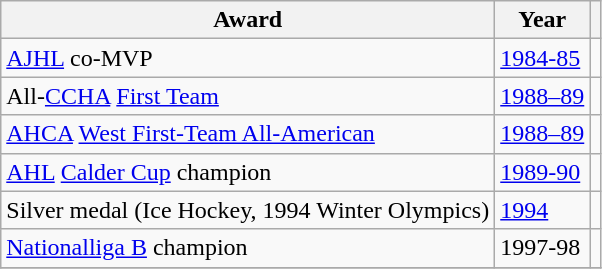<table class="wikitable">
<tr>
<th>Award</th>
<th>Year</th>
<th></th>
</tr>
<tr>
<td><a href='#'>AJHL</a> co-MVP</td>
<td><a href='#'>1984-85</a></td>
<td></td>
</tr>
<tr>
<td>All-<a href='#'>CCHA</a> <a href='#'>First Team</a></td>
<td><a href='#'>1988–89</a></td>
<td></td>
</tr>
<tr>
<td><a href='#'>AHCA</a> <a href='#'>West First-Team All-American</a></td>
<td><a href='#'>1988–89</a></td>
<td></td>
</tr>
<tr>
<td><a href='#'>AHL</a> <a href='#'>Calder Cup</a> champion</td>
<td><a href='#'>1989-90</a></td>
<td></td>
</tr>
<tr>
<td>Silver medal (Ice Hockey, 1994 Winter Olympics)</td>
<td><a href='#'>1994</a></td>
<td></td>
</tr>
<tr>
<td><a href='#'>Nationalliga B</a> champion</td>
<td>1997-98</td>
<td></td>
</tr>
<tr>
</tr>
</table>
